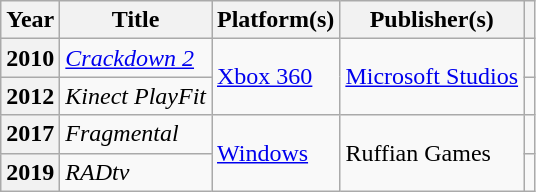<table class="wikitable sortable plainrowheaders">
<tr>
<th scope="col">Year</th>
<th scope="col">Title</th>
<th scope="col">Platform(s)</th>
<th scope="col">Publisher(s)</th>
<th scope="col" class="unsortable"></th>
</tr>
<tr>
<th scope="row">2010</th>
<td><em><a href='#'>Crackdown 2</a></em></td>
<td rowspan="2"><a href='#'>Xbox 360</a></td>
<td rowspan="2"><a href='#'>Microsoft Studios</a></td>
<td></td>
</tr>
<tr>
<th scope="row">2012</th>
<td><em>Kinect PlayFit</em></td>
<td></td>
</tr>
<tr>
<th scope="row">2017</th>
<td><em>Fragmental</em></td>
<td rowspan="2"><a href='#'>Windows</a></td>
<td rowspan="2">Ruffian Games</td>
<td></td>
</tr>
<tr>
<th scope="row">2019</th>
<td><em>RADtv</em></td>
<td></td>
</tr>
</table>
